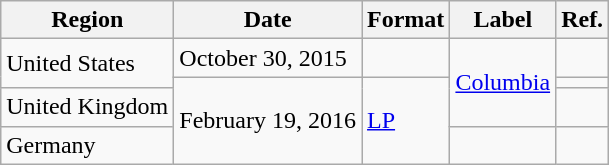<table class="wikitable">
<tr>
<th>Region</th>
<th>Date</th>
<th>Format</th>
<th>Label</th>
<th>Ref.</th>
</tr>
<tr>
<td rowspan="2">United States</td>
<td>October 30, 2015</td>
<td></td>
<td rowspan="3"><a href='#'>Columbia</a></td>
<td></td>
</tr>
<tr>
<td rowspan="3">February 19, 2016</td>
<td rowspan="3"><a href='#'>LP</a></td>
<td></td>
</tr>
<tr>
<td>United Kingdom</td>
<td></td>
</tr>
<tr>
<td>Germany</td>
<td></td>
<td></td>
</tr>
</table>
